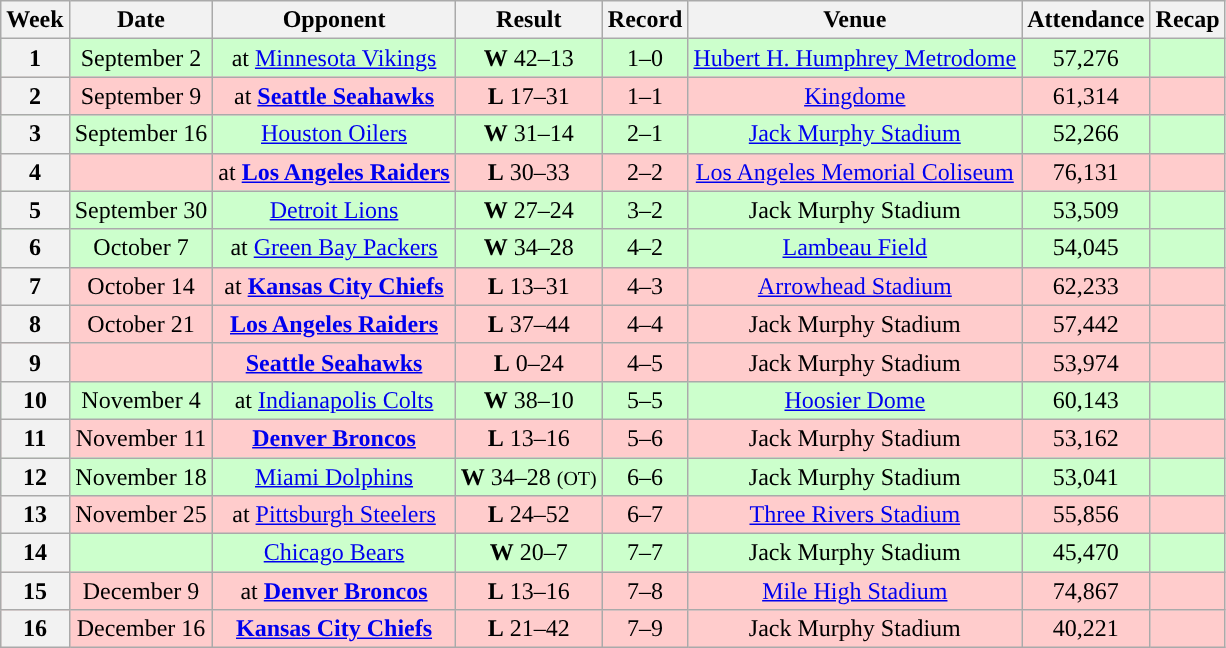<table class="wikitable" style="text-align:center">
<tr>
<th>Week</th>
<th>Date</th>
<th>Opponent</th>
<th>Result</th>
<th>Record</th>
<th>Venue</th>
<th>Attendance</th>
<th>Recap</th>
</tr>
<tr style="background:#cfc">
<th>1</th>
<td>September 2</td>
<td>at <a href='#'>Minnesota Vikings</a></td>
<td><strong>W</strong> 42–13</td>
<td>1–0</td>
<td><a href='#'>Hubert H. Humphrey Metrodome</a></td>
<td>57,276</td>
<td></td>
</tr>
<tr style="background:#fcc">
<th>2</th>
<td>September 9</td>
<td>at <strong><a href='#'>Seattle Seahawks</a></strong></td>
<td><strong>L</strong> 17–31</td>
<td>1–1</td>
<td><a href='#'>Kingdome</a></td>
<td>61,314</td>
<td></td>
</tr>
<tr style="background:#cfc">
<th>3</th>
<td>September 16</td>
<td><a href='#'>Houston Oilers</a></td>
<td><strong>W</strong> 31–14</td>
<td>2–1</td>
<td><a href='#'>Jack Murphy Stadium</a></td>
<td>52,266</td>
<td></td>
</tr>
<tr style="background:#fcc">
<th>4</th>
<td></td>
<td>at <strong><a href='#'>Los Angeles Raiders</a></strong></td>
<td><strong>L</strong> 30–33</td>
<td>2–2</td>
<td><a href='#'>Los Angeles Memorial Coliseum</a></td>
<td>76,131</td>
<td></td>
</tr>
<tr style="background:#cfc">
<th>5</th>
<td>September 30</td>
<td><a href='#'>Detroit Lions</a></td>
<td><strong>W</strong> 27–24</td>
<td>3–2</td>
<td>Jack Murphy Stadium</td>
<td>53,509</td>
<td></td>
</tr>
<tr style="background:#cfc">
<th>6</th>
<td>October 7</td>
<td>at <a href='#'>Green Bay Packers</a></td>
<td><strong>W</strong> 34–28</td>
<td>4–2</td>
<td><a href='#'>Lambeau Field</a></td>
<td>54,045</td>
<td></td>
</tr>
<tr style="background:#fcc">
<th>7</th>
<td>October 14</td>
<td>at <strong><a href='#'>Kansas City Chiefs</a></strong></td>
<td><strong>L</strong> 13–31</td>
<td>4–3</td>
<td><a href='#'>Arrowhead Stadium</a></td>
<td>62,233</td>
<td></td>
</tr>
<tr style="background:#fcc">
<th>8</th>
<td>October 21</td>
<td><strong><a href='#'>Los Angeles Raiders</a></strong></td>
<td><strong>L</strong> 37–44</td>
<td>4–4</td>
<td>Jack Murphy Stadium</td>
<td>57,442</td>
<td></td>
</tr>
<tr style="background:#fcc">
<th>9</th>
<td></td>
<td><strong><a href='#'>Seattle Seahawks</a></strong></td>
<td><strong>L</strong> 0–24</td>
<td>4–5</td>
<td>Jack Murphy Stadium</td>
<td>53,974</td>
<td></td>
</tr>
<tr style="background:#cfc">
<th>10</th>
<td>November 4</td>
<td>at <a href='#'>Indianapolis Colts</a></td>
<td><strong>W</strong> 38–10</td>
<td>5–5</td>
<td><a href='#'>Hoosier Dome</a></td>
<td>60,143</td>
<td></td>
</tr>
<tr style="background:#fcc">
<th>11</th>
<td>November 11</td>
<td><strong><a href='#'>Denver Broncos</a></strong></td>
<td><strong>L</strong> 13–16</td>
<td>5–6</td>
<td>Jack Murphy Stadium</td>
<td>53,162</td>
<td></td>
</tr>
<tr style="background:#cfc">
<th>12</th>
<td>November 18</td>
<td><a href='#'>Miami Dolphins</a></td>
<td><strong>W</strong> 34–28 <small>(OT)</small></td>
<td>6–6</td>
<td>Jack Murphy Stadium</td>
<td>53,041</td>
<td></td>
</tr>
<tr style="background:#fcc">
<th>13</th>
<td>November 25</td>
<td>at <a href='#'>Pittsburgh Steelers</a></td>
<td><strong>L</strong> 24–52</td>
<td>6–7</td>
<td><a href='#'>Three Rivers Stadium</a></td>
<td>55,856</td>
<td></td>
</tr>
<tr style="background:#cfc">
<th>14</th>
<td></td>
<td><a href='#'>Chicago Bears</a></td>
<td><strong>W</strong> 20–7</td>
<td>7–7</td>
<td>Jack Murphy Stadium</td>
<td>45,470</td>
<td></td>
</tr>
<tr style="background:#fcc">
<th>15</th>
<td>December 9</td>
<td>at <strong><a href='#'>Denver Broncos</a></strong></td>
<td><strong>L</strong> 13–16</td>
<td>7–8</td>
<td><a href='#'>Mile High Stadium</a></td>
<td>74,867</td>
<td></td>
</tr>
<tr style="background:#fcc">
<th>16</th>
<td>December 16</td>
<td><strong><a href='#'>Kansas City Chiefs</a></strong></td>
<td><strong>L</strong> 21–42</td>
<td>7–9</td>
<td>Jack Murphy Stadium</td>
<td>40,221</td>
<td></td>
</tr>
</table>
